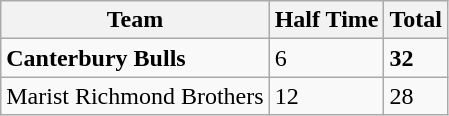<table class="wikitable">
<tr>
<th>Team</th>
<th>Half Time</th>
<th>Total</th>
</tr>
<tr>
<td><strong>Canterbury Bulls</strong></td>
<td>6</td>
<td><strong>32</strong></td>
</tr>
<tr>
<td>Marist Richmond Brothers</td>
<td>12</td>
<td>28</td>
</tr>
</table>
